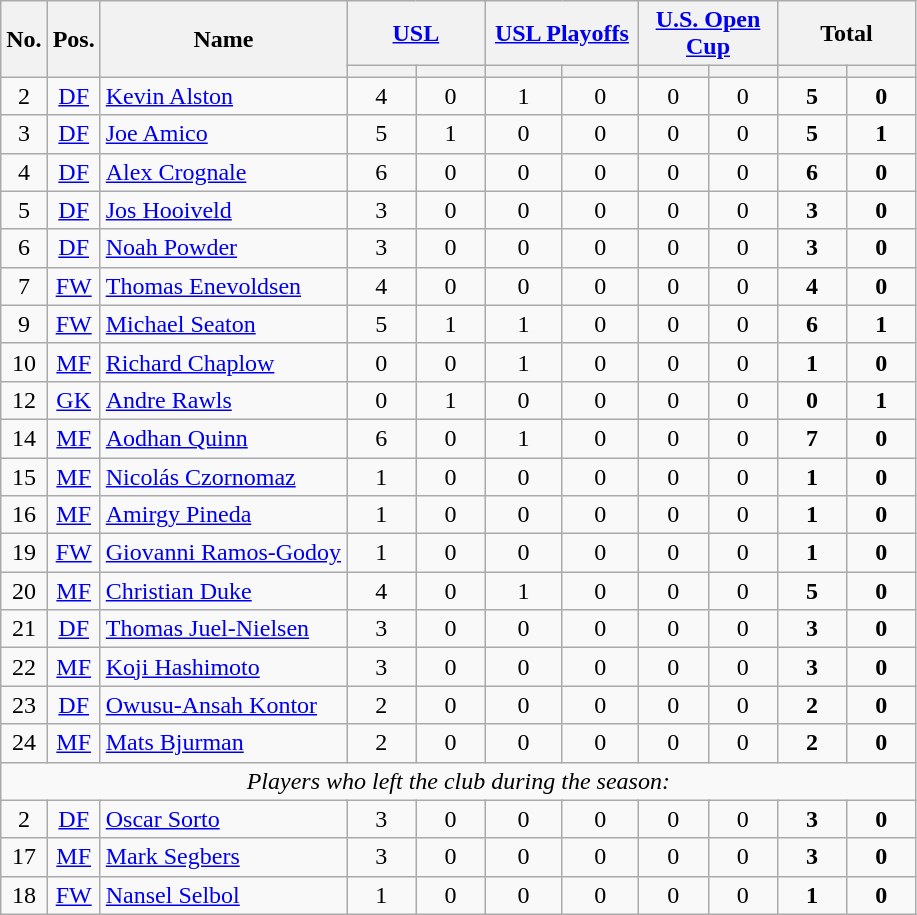<table class="wikitable sortable" style="text-align: center;">
<tr>
<th rowspan=2>No.</th>
<th rowspan=2>Pos.</th>
<th rowspan=2>Name</th>
<th colspan=2 style="width:85px;"><a href='#'>USL</a></th>
<th colspan=2 style="width:95px;"><a href='#'>USL Playoffs</a></th>
<th colspan=2 style="width:85px;"><a href='#'>U.S. Open Cup</a></th>
<th colspan=2 style="width:85px;"><strong>Total</strong></th>
</tr>
<tr>
<th></th>
<th></th>
<th></th>
<th></th>
<th></th>
<th></th>
<th></th>
<th></th>
</tr>
<tr>
<td>2</td>
<td><a href='#'>DF</a></td>
<td align=left> <a href='#'>Kevin Alston</a></td>
<td>4</td>
<td>0</td>
<td>1</td>
<td>0</td>
<td>0</td>
<td>0</td>
<td><strong>5</strong></td>
<td><strong>0</strong></td>
</tr>
<tr>
<td>3</td>
<td><a href='#'>DF</a></td>
<td align=left> <a href='#'>Joe Amico</a></td>
<td>5</td>
<td>1</td>
<td>0</td>
<td>0</td>
<td>0</td>
<td>0</td>
<td><strong>5</strong></td>
<td><strong>1</strong></td>
</tr>
<tr>
<td>4</td>
<td><a href='#'>DF</a></td>
<td align=left> <a href='#'>Alex Crognale</a></td>
<td>6</td>
<td>0</td>
<td>0</td>
<td>0</td>
<td>0</td>
<td>0</td>
<td><strong>6</strong></td>
<td><strong>0</strong></td>
</tr>
<tr>
<td>5</td>
<td><a href='#'>DF</a></td>
<td align=left> <a href='#'>Jos Hooiveld</a></td>
<td>3</td>
<td>0</td>
<td>0</td>
<td>0</td>
<td>0</td>
<td>0</td>
<td><strong>3</strong></td>
<td><strong>0</strong></td>
</tr>
<tr>
<td>6</td>
<td><a href='#'>DF</a></td>
<td align=left> <a href='#'>Noah Powder</a></td>
<td>3</td>
<td>0</td>
<td>0</td>
<td>0</td>
<td>0</td>
<td>0</td>
<td><strong>3</strong></td>
<td><strong>0</strong></td>
</tr>
<tr>
<td>7</td>
<td><a href='#'>FW</a></td>
<td align=left> <a href='#'>Thomas Enevoldsen</a></td>
<td>4</td>
<td>0</td>
<td>0</td>
<td>0</td>
<td>0</td>
<td>0</td>
<td><strong>4</strong></td>
<td><strong>0</strong></td>
</tr>
<tr>
<td>9</td>
<td><a href='#'>FW</a></td>
<td align=left> <a href='#'>Michael Seaton</a></td>
<td>5</td>
<td>1</td>
<td>1</td>
<td>0</td>
<td>0</td>
<td>0</td>
<td><strong>6</strong></td>
<td><strong>1</strong></td>
</tr>
<tr>
<td>10</td>
<td><a href='#'>MF</a></td>
<td align=left> <a href='#'>Richard Chaplow</a></td>
<td>0</td>
<td>0</td>
<td>1</td>
<td>0</td>
<td>0</td>
<td>0</td>
<td><strong>1</strong></td>
<td><strong>0</strong></td>
</tr>
<tr>
<td>12</td>
<td><a href='#'>GK</a></td>
<td align=left> <a href='#'>Andre Rawls</a></td>
<td>0</td>
<td>1</td>
<td>0</td>
<td>0</td>
<td>0</td>
<td>0</td>
<td><strong>0</strong></td>
<td><strong>1</strong></td>
</tr>
<tr>
<td>14</td>
<td><a href='#'>MF</a></td>
<td align=left> <a href='#'>Aodhan Quinn</a></td>
<td>6</td>
<td>0</td>
<td>1</td>
<td>0</td>
<td>0</td>
<td>0</td>
<td><strong>7</strong></td>
<td><strong>0</strong></td>
</tr>
<tr>
<td>15</td>
<td><a href='#'>MF</a></td>
<td align=left> <a href='#'>Nicolás Czornomaz</a></td>
<td>1</td>
<td>0</td>
<td>0</td>
<td>0</td>
<td>0</td>
<td>0</td>
<td><strong>1</strong></td>
<td><strong>0</strong></td>
</tr>
<tr>
<td>16</td>
<td><a href='#'>MF</a></td>
<td align=left> <a href='#'>Amirgy Pineda</a></td>
<td>1</td>
<td>0</td>
<td>0</td>
<td>0</td>
<td>0</td>
<td>0</td>
<td><strong>1</strong></td>
<td><strong>0</strong></td>
</tr>
<tr>
<td>19</td>
<td><a href='#'>FW</a></td>
<td align=left> <a href='#'>Giovanni Ramos-Godoy</a></td>
<td>1</td>
<td>0</td>
<td>0</td>
<td>0</td>
<td>0</td>
<td>0</td>
<td><strong>1</strong></td>
<td><strong>0</strong></td>
</tr>
<tr>
<td>20</td>
<td><a href='#'>MF</a></td>
<td align=left> <a href='#'>Christian Duke</a></td>
<td>4</td>
<td>0</td>
<td>1</td>
<td>0</td>
<td>0</td>
<td>0</td>
<td><strong>5</strong></td>
<td><strong>0</strong></td>
</tr>
<tr>
<td>21</td>
<td><a href='#'>DF</a></td>
<td align=left> <a href='#'>Thomas Juel-Nielsen</a></td>
<td>3</td>
<td>0</td>
<td>0</td>
<td>0</td>
<td>0</td>
<td>0</td>
<td><strong>3</strong></td>
<td><strong>0</strong></td>
</tr>
<tr>
<td>22</td>
<td><a href='#'>MF</a></td>
<td align=left> <a href='#'>Koji Hashimoto</a></td>
<td>3</td>
<td>0</td>
<td>0</td>
<td>0</td>
<td>0</td>
<td>0</td>
<td><strong>3</strong></td>
<td><strong>0</strong></td>
</tr>
<tr>
<td>23</td>
<td><a href='#'>DF</a></td>
<td align=left> <a href='#'>Owusu-Ansah Kontor</a></td>
<td>2</td>
<td>0</td>
<td>0</td>
<td>0</td>
<td>0</td>
<td>0</td>
<td><strong>2</strong></td>
<td><strong>0</strong></td>
</tr>
<tr>
<td>24</td>
<td><a href='#'>MF</a></td>
<td align=left> <a href='#'>Mats Bjurman</a></td>
<td>2</td>
<td>0</td>
<td>0</td>
<td>0</td>
<td>0</td>
<td>0</td>
<td><strong>2</strong></td>
<td><strong>0</strong></td>
</tr>
<tr>
<td colspan=11><em>Players who left the club during the season:</em></td>
</tr>
<tr>
<td>2</td>
<td><a href='#'>DF</a></td>
<td align=left> <a href='#'>Oscar Sorto</a></td>
<td>3</td>
<td>0</td>
<td>0</td>
<td>0</td>
<td>0</td>
<td>0</td>
<td><strong>3</strong></td>
<td><strong>0</strong></td>
</tr>
<tr>
<td>17</td>
<td><a href='#'>MF</a></td>
<td align=left> <a href='#'>Mark Segbers</a></td>
<td>3</td>
<td>0</td>
<td>0</td>
<td>0</td>
<td>0</td>
<td>0</td>
<td><strong>3</strong></td>
<td><strong>0</strong></td>
</tr>
<tr>
<td>18</td>
<td><a href='#'>FW</a></td>
<td align=left> <a href='#'>Nansel Selbol</a></td>
<td>1</td>
<td>0</td>
<td>0</td>
<td>0</td>
<td>0</td>
<td>0</td>
<td><strong>1</strong></td>
<td><strong>0</strong></td>
</tr>
</table>
